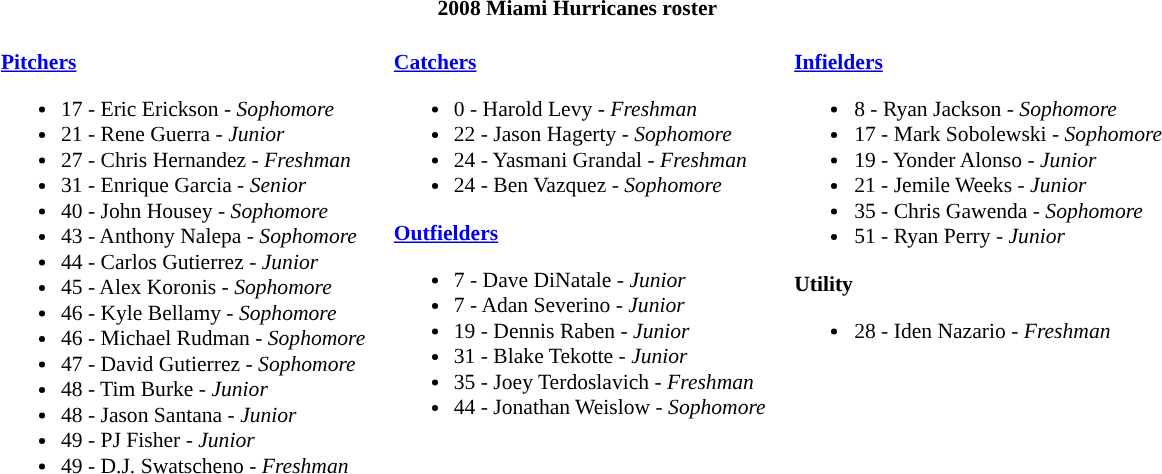<table class="toccolours" style="border-collapse:collapse; font-size:90%;">
<tr>
<th colspan=9>2008 Miami Hurricanes roster</th>
</tr>
<tr>
<td width="03"> </td>
<td valign="top"><br><strong><a href='#'>Pitchers</a></strong><ul><li>17 - Eric Erickson - <em>Sophomore</em></li><li>21 - Rene Guerra - <em>Junior</em></li><li>27 - Chris Hernandez - <em>Freshman</em></li><li>31 - Enrique Garcia - <em>Senior</em></li><li>40 - John Housey - <em>Sophomore</em></li><li>43 - Anthony Nalepa - <em>Sophomore</em></li><li>44 - Carlos Gutierrez - <em> Junior</em></li><li>45 - Alex Koronis - <em>Sophomore</em></li><li>46 - Kyle Bellamy - <em>Sophomore</em></li><li>46 - Michael Rudman - <em>Sophomore</em></li><li>47 - David Gutierrez - <em>Sophomore</em></li><li>48 - Tim Burke - <em>Junior</em></li><li>48 - Jason Santana - <em>Junior</em></li><li>49 - PJ Fisher - <em> Junior</em></li><li>49 - D.J. Swatscheno - <em>Freshman</em></li></ul></td>
<td width="15"> </td>
<td valign="top"><br><strong><a href='#'>Catchers</a></strong><ul><li>0 - Harold Levy - <em>Freshman</em></li><li>22 - Jason Hagerty - <em>Sophomore</em></li><li>24 - Yasmani Grandal - <em>Freshman</em></li><li>24 - Ben Vazquez - <em>Sophomore</em></li></ul><strong><a href='#'>Outfielders</a></strong><ul><li>7 - Dave DiNatale - <em>Junior</em></li><li>7 - Adan Severino - <em>Junior</em></li><li>19 - Dennis Raben - <em>Junior</em></li><li>31 - Blake Tekotte - <em>Junior</em></li><li>35 - Joey Terdoslavich - <em>Freshman</em></li><li>44 - Jonathan Weislow - <em>Sophomore</em></li></ul></td>
<td width="15"> </td>
<td valign="top"><br><strong><a href='#'>Infielders</a></strong><ul><li>8 - Ryan Jackson - <em>Sophomore</em></li><li>17 - Mark Sobolewski - <em>Sophomore</em></li><li>19 - Yonder Alonso - <em>Junior</em></li><li>21 - Jemile Weeks - <em>Junior</em></li><li>35 - Chris Gawenda -<em> Sophomore</em></li><li>51 - Ryan Perry - <em>Junior</em></li></ul><strong>Utility</strong><ul><li>28 - Iden Nazario - <em>Freshman</em></li></ul></td>
</tr>
</table>
